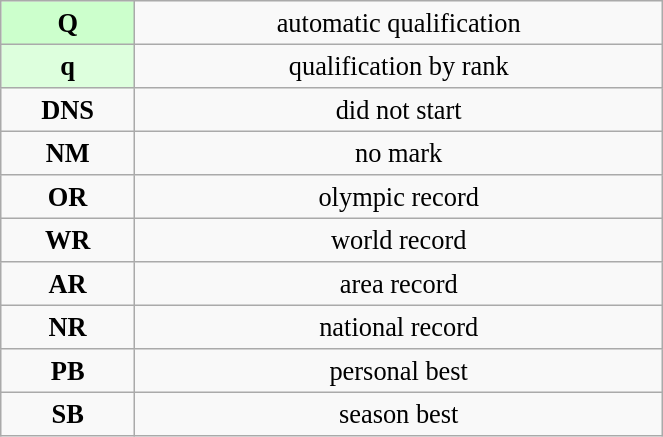<table class="wikitable" style=" text-align:center; font-size:110%;" width="35%">
<tr>
<td bgcolor="ccffcc"><strong>Q</strong></td>
<td>automatic qualification</td>
</tr>
<tr>
<td bgcolor="ddffdd"><strong>q</strong></td>
<td>qualification by rank</td>
</tr>
<tr>
<td><strong>DNS</strong></td>
<td>did not start</td>
</tr>
<tr>
<td><strong>NM</strong></td>
<td>no mark</td>
</tr>
<tr>
<td><strong>OR</strong></td>
<td>olympic record</td>
</tr>
<tr>
<td><strong>WR</strong></td>
<td>world record</td>
</tr>
<tr>
<td><strong>AR</strong></td>
<td>area record</td>
</tr>
<tr>
<td><strong>NR</strong></td>
<td>national record</td>
</tr>
<tr>
<td><strong>PB</strong></td>
<td>personal best</td>
</tr>
<tr>
<td><strong>SB</strong></td>
<td>season best</td>
</tr>
</table>
